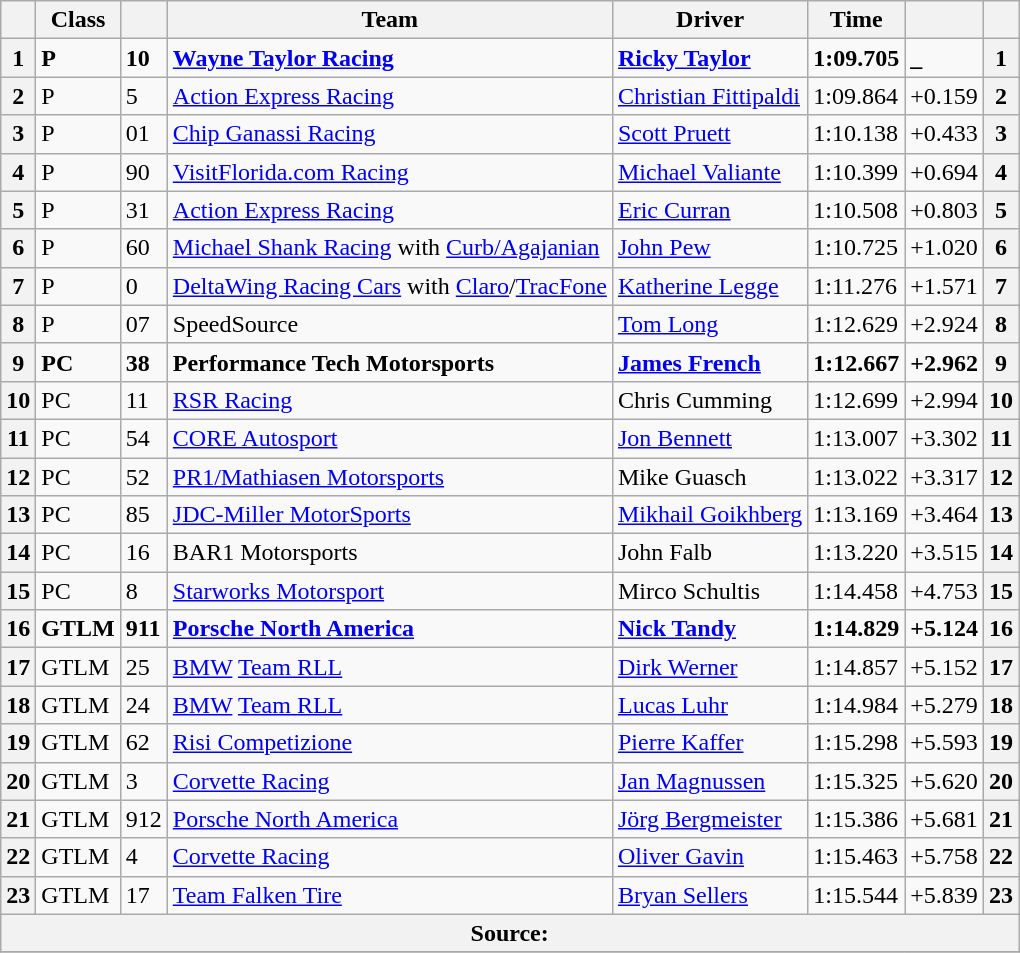<table class="wikitable">
<tr>
<th scope="col"></th>
<th scope="col">Class</th>
<th scope="col"></th>
<th scope="col">Team</th>
<th scope="col">Driver</th>
<th scope="col">Time</th>
<th scope="col"></th>
<th scope="col"></th>
</tr>
<tr>
<th scope="row">1</th>
<td><strong>P</strong></td>
<td><strong>10</strong></td>
<td><strong> <a href='#'>Wayne Taylor Racing</a></strong></td>
<td><strong> <a href='#'>Ricky Taylor</a></strong></td>
<td><strong>1:09.705</strong></td>
<td><strong>_</strong></td>
<th><strong>1</strong></th>
</tr>
<tr>
<th scope="row">2</th>
<td>P</td>
<td>5</td>
<td> <a href='#'>Action Express Racing</a></td>
<td> <a href='#'>Christian Fittipaldi</a></td>
<td>1:09.864</td>
<td>+0.159</td>
<th>2</th>
</tr>
<tr>
<th scope="row">3</th>
<td>P</td>
<td>01</td>
<td> <a href='#'>Chip Ganassi Racing</a></td>
<td> <a href='#'>Scott Pruett</a></td>
<td>1:10.138</td>
<td>+0.433</td>
<th>3</th>
</tr>
<tr>
<th scope="row">4</th>
<td>P</td>
<td>90</td>
<td> <a href='#'>VisitFlorida.com Racing</a></td>
<td> <a href='#'>Michael Valiante</a></td>
<td>1:10.399</td>
<td>+0.694</td>
<th>4</th>
</tr>
<tr>
<th scope="row">5</th>
<td>P</td>
<td>31</td>
<td> <a href='#'>Action Express Racing</a></td>
<td> <a href='#'>Eric Curran</a></td>
<td>1:10.508</td>
<td>+0.803</td>
<th>5</th>
</tr>
<tr>
<th scope="row">6</th>
<td>P</td>
<td>60</td>
<td> <a href='#'>Michael Shank Racing</a> with <a href='#'>Curb/Agajanian</a></td>
<td> <a href='#'>John Pew</a></td>
<td>1:10.725</td>
<td>+1.020</td>
<th>6</th>
</tr>
<tr>
<th scope="row">7</th>
<td>P</td>
<td>0</td>
<td> <a href='#'>DeltaWing Racing Cars</a> with <a href='#'>Claro</a>/<a href='#'>TracFone</a></td>
<td> <a href='#'>Katherine Legge</a></td>
<td>1:11.276</td>
<td>+1.571</td>
<th><strong>7</strong></th>
</tr>
<tr>
<th scope="row">8</th>
<td>P</td>
<td>07</td>
<td> SpeedSource</td>
<td> <a href='#'>Tom Long</a></td>
<td>1:12.629</td>
<td>+2.924</td>
<th>8</th>
</tr>
<tr>
<th scope="row">9</th>
<td><strong>PC</strong></td>
<td><strong>38</strong></td>
<td><strong> Performance Tech Motorsports</strong></td>
<td><strong> <a href='#'>James French</a></strong></td>
<td><strong>1:12.667</strong></td>
<td><strong>+2.962</strong></td>
<th>9</th>
</tr>
<tr>
<th scope="row">10</th>
<td>PC</td>
<td>11</td>
<td> <a href='#'>RSR Racing</a></td>
<td> Chris Cumming</td>
<td>1:12.699</td>
<td>+2.994</td>
<th><strong>10</strong></th>
</tr>
<tr>
<th scope="row">11</th>
<td>PC</td>
<td>54</td>
<td> <a href='#'>CORE Autosport</a></td>
<td> <a href='#'>Jon Bennett</a></td>
<td>1:13.007</td>
<td>+3.302</td>
<th>11</th>
</tr>
<tr>
<th scope="row">12</th>
<td>PC</td>
<td>52</td>
<td> <a href='#'>PR1/Mathiasen Motorsports</a></td>
<td> Mike Guasch</td>
<td>1:13.022</td>
<td>+3.317</td>
<th>12</th>
</tr>
<tr>
<th scope="row">13</th>
<td>PC</td>
<td>85</td>
<td> <a href='#'>JDC-Miller MotorSports</a></td>
<td> <a href='#'>Mikhail Goikhberg</a></td>
<td>1:13.169</td>
<td>+3.464</td>
<th>13</th>
</tr>
<tr>
<th scope="row">14</th>
<td>PC</td>
<td>16</td>
<td> BAR1 Motorsports</td>
<td> John Falb</td>
<td>1:13.220</td>
<td>+3.515</td>
<th>14</th>
</tr>
<tr>
<th scope="row">15</th>
<td>PC</td>
<td>8</td>
<td> <a href='#'>Starworks Motorsport</a></td>
<td> Mirco Schultis</td>
<td>1:14.458</td>
<td>+4.753</td>
<th>15</th>
</tr>
<tr>
<th scope="row">16</th>
<td><strong>GTLM</strong></td>
<td><strong>911</strong></td>
<td><strong> <a href='#'>Porsche North America</a></strong></td>
<td><strong> <a href='#'>Nick Tandy</a></strong></td>
<td><strong>1:14.829</strong></td>
<td><strong>+5.124</strong></td>
<th>16</th>
</tr>
<tr>
<th scope="row">17</th>
<td>GTLM</td>
<td>25</td>
<td> <a href='#'>BMW</a> <a href='#'>Team RLL</a></td>
<td> <a href='#'>Dirk Werner</a></td>
<td>1:14.857</td>
<td>+5.152</td>
<th>17</th>
</tr>
<tr>
<th>18</th>
<td>GTLM</td>
<td>24</td>
<td> <a href='#'>BMW</a> <a href='#'>Team RLL</a></td>
<td> <a href='#'>Lucas Luhr</a></td>
<td>1:14.984</td>
<td>+5.279</td>
<th>18</th>
</tr>
<tr>
<th>19</th>
<td>GTLM</td>
<td>62</td>
<td> <a href='#'>Risi Competizione</a></td>
<td> <a href='#'>Pierre Kaffer</a></td>
<td>1:15.298</td>
<td>+5.593</td>
<th>19</th>
</tr>
<tr>
<th>20</th>
<td>GTLM</td>
<td>3</td>
<td> <a href='#'>Corvette Racing</a></td>
<td> <a href='#'>Jan Magnussen</a></td>
<td>1:15.325</td>
<td>+5.620</td>
<th>20</th>
</tr>
<tr>
<th>21</th>
<td>GTLM</td>
<td>912</td>
<td> <a href='#'>Porsche North America</a></td>
<td> <a href='#'>Jörg Bergmeister</a></td>
<td>1:15.386</td>
<td>+5.681</td>
<th>21</th>
</tr>
<tr>
<th>22</th>
<td>GTLM</td>
<td>4</td>
<td> <a href='#'>Corvette Racing</a></td>
<td> <a href='#'>Oliver Gavin</a></td>
<td>1:15.463</td>
<td>+5.758</td>
<th>22</th>
</tr>
<tr>
<th>23</th>
<td>GTLM</td>
<td>17</td>
<td> <a href='#'>Team Falken Tire</a></td>
<td> <a href='#'>Bryan Sellers</a></td>
<td>1:15.544</td>
<td>+5.839</td>
<th>23</th>
</tr>
<tr>
<th colspan="8">Source:</th>
</tr>
<tr>
</tr>
</table>
